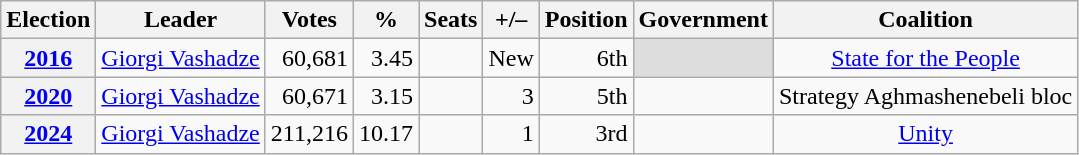<table class="wikitable" style="text-align: right;">
<tr>
<th>Election</th>
<th>Leader</th>
<th>Votes</th>
<th>%</th>
<th>Seats</th>
<th>+/–</th>
<th>Position</th>
<th>Government</th>
<th>Coalition</th>
</tr>
<tr>
<th><a href='#'>2016</a></th>
<td align="left"><a href='#'>Giorgi Vashadze</a></td>
<td>60,681</td>
<td>3.45</td>
<td></td>
<td>New</td>
<td>6th</td>
<td align=center style="background:#ddd;"></td>
<td align=center><a href='#'>State for the People</a></td>
</tr>
<tr>
<th><a href='#'>2020</a></th>
<td align="left"><a href='#'>Giorgi Vashadze</a></td>
<td>60,671</td>
<td>3.15</td>
<td></td>
<td> 3</td>
<td> 5th</td>
<td></td>
<td align=center>Strategy Aghmashenebeli bloc</td>
</tr>
<tr>
<th><a href='#'>2024</a></th>
<td align="left"><a href='#'>Giorgi Vashadze</a></td>
<td>211,216</td>
<td>10.17</td>
<td></td>
<td> 1</td>
<td> 3rd</td>
<td></td>
<td align=center><a href='#'>Unity</a></td>
</tr>
</table>
